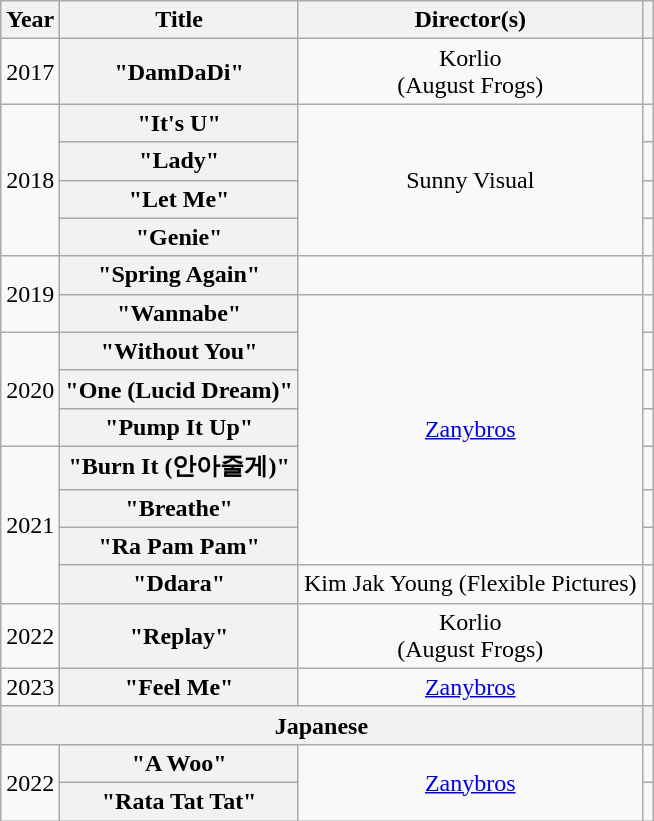<table class="wikitable plainrowheaders" style="text-align:center">
<tr>
<th scope="col">Year</th>
<th scope="col">Title</th>
<th scope="col">Director(s)</th>
<th scope="col" class="unsortable"></th>
</tr>
<tr>
<td>2017</td>
<th scope="row">"DamDaDi"</th>
<td>Korlio<br>(August Frogs)</td>
<td></td>
</tr>
<tr>
<td rowspan="4">2018</td>
<th scope="row">"It's U"</th>
<td rowspan="4">Sunny Visual</td>
<td></td>
</tr>
<tr>
<th scope="row">"Lady"</th>
<td></td>
</tr>
<tr>
<th scope="row">"Let Me"</th>
<td></td>
</tr>
<tr>
<th scope="row">"Genie"</th>
<td></td>
</tr>
<tr>
<td rowspan="2">2019</td>
<th scope="row">"Spring Again"</th>
<td></td>
<td></td>
</tr>
<tr>
<th scope="row">"Wannabe"</th>
<td rowspan="7"><a href='#'>Zanybros</a></td>
<td></td>
</tr>
<tr>
<td rowspan="3">2020</td>
<th scope="row">"Without You"</th>
<td></td>
</tr>
<tr>
<th scope="row">"One (Lucid Dream)"</th>
<td></td>
</tr>
<tr>
<th scope="row">"Pump It Up"</th>
<td></td>
</tr>
<tr>
<td rowspan="4">2021</td>
<th scope="row">"Burn It (안아줄게)"</th>
<td></td>
</tr>
<tr>
<th scope="row">"Breathe"</th>
<td></td>
</tr>
<tr>
<th scope="row">"Ra Pam Pam"</th>
<td></td>
</tr>
<tr>
<th scope="row">"Ddara"</th>
<td>Kim Jak Young (Flexible Pictures)</td>
<td></td>
</tr>
<tr>
<td>2022</td>
<th scope="row">"Replay"</th>
<td>Korlio<br>(August Frogs)</td>
<td></td>
</tr>
<tr>
<td>2023</td>
<th scope="row">"Feel Me"</th>
<td><a href='#'>Zanybros</a></td>
<td></td>
</tr>
<tr>
<th colspan="3">Japanese</th>
<th></th>
</tr>
<tr>
<td rowspan="2">2022</td>
<th scope="row">"A Woo"</th>
<td rowspan="2"><a href='#'>Zanybros</a></td>
<td></td>
</tr>
<tr>
<th scope="row">"Rata Tat Tat"</th>
<td></td>
</tr>
</table>
